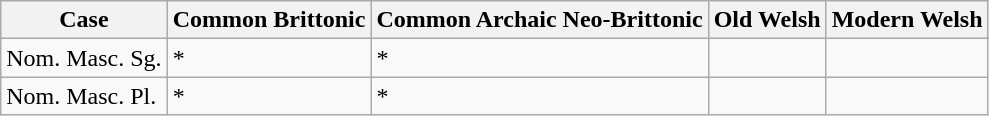<table class="wikitable">
<tr>
<th>Case</th>
<th>Common Brittonic</th>
<th>Common Archaic Neo-Brittonic</th>
<th>Old Welsh</th>
<th>Modern Welsh</th>
</tr>
<tr>
<td>Nom. Masc. Sg.</td>
<td>*</td>
<td>*</td>
<td></td>
<td></td>
</tr>
<tr>
<td>Nom. Masc. Pl.</td>
<td>*</td>
<td>*</td>
<td></td>
<td></td>
</tr>
</table>
